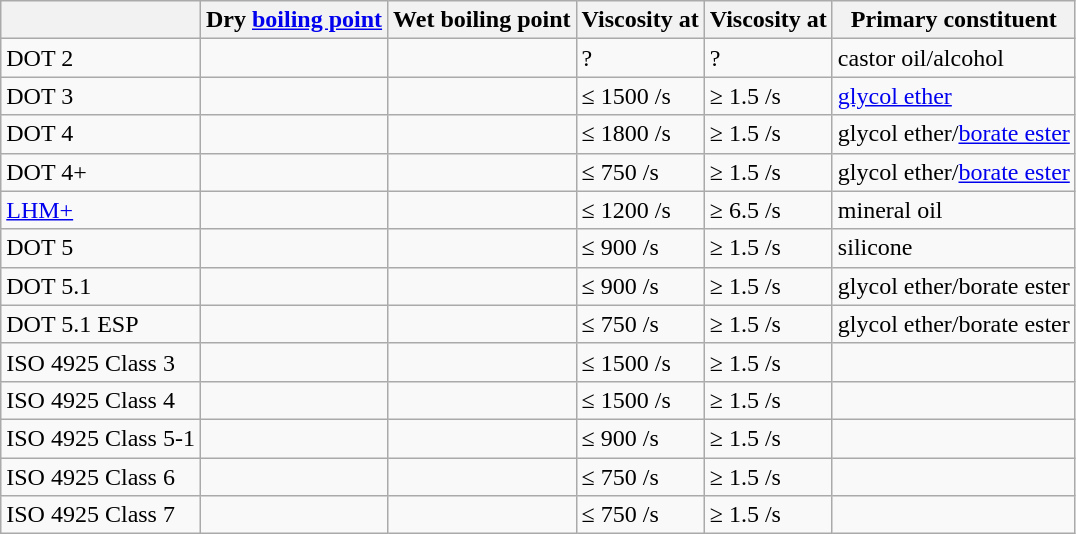<table class="wikitable">
<tr>
<th></th>
<th>Dry <a href='#'>boiling point</a></th>
<th>Wet boiling point</th>
<th>Viscosity at </th>
<th>Viscosity at </th>
<th>Primary constituent</th>
</tr>
<tr>
<td>DOT 2</td>
<td></td>
<td></td>
<td>?</td>
<td>?</td>
<td>castor oil/alcohol</td>
</tr>
<tr>
<td>DOT 3</td>
<td></td>
<td></td>
<td>≤ 1500 /s</td>
<td>≥ 1.5 /s</td>
<td><a href='#'>glycol ether</a></td>
</tr>
<tr>
<td>DOT 4</td>
<td></td>
<td></td>
<td>≤ 1800 /s</td>
<td>≥ 1.5 /s</td>
<td>glycol ether/<a href='#'>borate ester</a></td>
</tr>
<tr>
<td>DOT 4+</td>
<td></td>
<td></td>
<td>≤ 750 /s</td>
<td>≥ 1.5 /s</td>
<td>glycol ether/<a href='#'>borate ester</a></td>
</tr>
<tr>
<td><a href='#'>LHM+</a></td>
<td></td>
<td></td>
<td>≤ 1200 /s</td>
<td>≥ 6.5 /s</td>
<td>mineral oil</td>
</tr>
<tr>
<td>DOT 5</td>
<td></td>
<td></td>
<td>≤ 900 /s</td>
<td>≥ 1.5 /s</td>
<td>silicone</td>
</tr>
<tr>
<td>DOT 5.1</td>
<td></td>
<td></td>
<td>≤ 900 /s</td>
<td>≥ 1.5 /s</td>
<td>glycol ether/borate ester</td>
</tr>
<tr>
<td>DOT 5.1 ESP</td>
<td></td>
<td></td>
<td>≤ 750 /s</td>
<td>≥ 1.5 /s</td>
<td>glycol ether/borate ester</td>
</tr>
<tr>
<td>ISO 4925 Class 3</td>
<td></td>
<td></td>
<td>≤ 1500 /s</td>
<td>≥ 1.5 /s</td>
<td></td>
</tr>
<tr>
<td>ISO 4925 Class 4</td>
<td></td>
<td></td>
<td>≤ 1500 /s</td>
<td>≥ 1.5 /s</td>
<td></td>
</tr>
<tr>
<td>ISO 4925 Class 5-1</td>
<td></td>
<td></td>
<td>≤ 900 /s</td>
<td>≥ 1.5 /s</td>
<td></td>
</tr>
<tr>
<td>ISO 4925 Class 6</td>
<td></td>
<td></td>
<td>≤ 750 /s</td>
<td>≥ 1.5 /s</td>
<td></td>
</tr>
<tr>
<td>ISO 4925 Class 7</td>
<td></td>
<td></td>
<td>≤ 750 /s</td>
<td>≥ 1.5 /s</td>
<td></td>
</tr>
</table>
